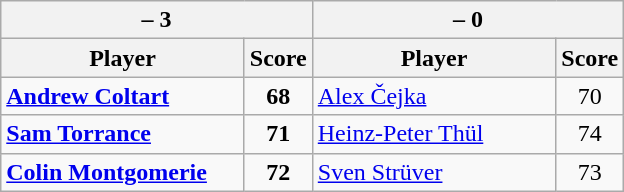<table class=wikitable>
<tr>
<th colspan=2> – 3</th>
<th colspan=2> – 0</th>
</tr>
<tr>
<th width=155>Player</th>
<th>Score</th>
<th width=155>Player</th>
<th>Score</th>
</tr>
<tr>
<td><strong><a href='#'>Andrew Coltart</a></strong></td>
<td align=center><strong>68</strong></td>
<td><a href='#'>Alex Čejka</a></td>
<td align=center>70</td>
</tr>
<tr>
<td><strong><a href='#'>Sam Torrance</a></strong></td>
<td align=center><strong>71</strong></td>
<td><a href='#'>Heinz-Peter Thül</a></td>
<td align=center>74</td>
</tr>
<tr>
<td><strong><a href='#'>Colin Montgomerie</a></strong></td>
<td align=center><strong>72</strong></td>
<td><a href='#'>Sven Strüver</a></td>
<td align=center>73</td>
</tr>
</table>
